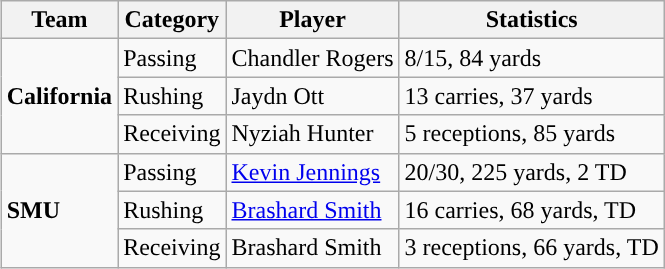<table class="wikitable" style="float: right;">
<tr>
<th>Team</th>
<th>Category</th>
<th>Player</th>
<th>Statistics</th>
</tr>
<tr>
<td rowspan=3><strong>California</strong></td>
<td>Passing</td>
<td>Chandler Rogers</td>
<td>8/15, 84 yards</td>
</tr>
<tr>
<td>Rushing</td>
<td>Jaydn Ott</td>
<td>13 carries, 37 yards</td>
</tr>
<tr>
<td>Receiving</td>
<td>Nyziah Hunter</td>
<td>5 receptions, 85 yards</td>
</tr>
<tr>
<td rowspan=3><strong>SMU</strong></td>
<td>Passing</td>
<td><a href='#'>Kevin Jennings</a></td>
<td>20/30, 225 yards, 2 TD</td>
</tr>
<tr>
<td>Rushing</td>
<td><a href='#'>Brashard Smith</a></td>
<td>16 carries, 68 yards, TD</td>
</tr>
<tr>
<td>Receiving</td>
<td>Brashard Smith</td>
<td>3 receptions, 66 yards, TD</td>
</tr>
</table>
